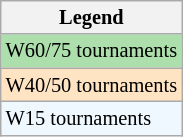<table class=wikitable style=font-size:85%;>
<tr>
<th>Legend</th>
</tr>
<tr style="background:#addfad;">
<td>W60/75 tournaments</td>
</tr>
<tr style="background:#ffe4c4;">
<td>W40/50 tournaments</td>
</tr>
<tr style="background:#f0f8ff;">
<td>W15 tournaments</td>
</tr>
</table>
